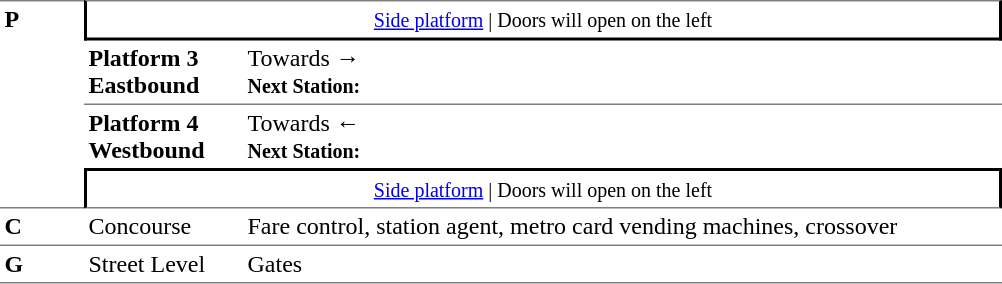<table border=0 cellspacing=0 cellpadding=3>
<tr>
<td style="border-top:solid 1px grey;border-bottom:solid 1px grey;" width=50 rowspan=4 valign=top><strong>P</strong></td>
<td style="border-top:solid 1px grey;border-right:solid 2px black;border-left:solid 2px black;border-bottom:solid 2px black;text-align:center;" colspan=2><small><a href='#'>Side platform</a> | Doors will open on the left </small></td>
</tr>
<tr>
<td style="border-bottom:solid 1px grey;" width=100><span><strong>Platform 3</strong><br><strong>Eastbound</strong></span></td>
<td style="border-bottom:solid 1px grey;" width=500>Towards → <br><small><strong>Next Station:</strong> </small></td>
</tr>
<tr>
<td><span><strong>Platform 4</strong><br><strong>Westbound</strong></span></td>
<td><span></span>Towards ← <br><small><strong>Next Station:</strong> </small></td>
</tr>
<tr>
<td style="border-top:solid 2px black;border-right:solid 2px black;border-left:solid 2px black;border-bottom:solid 1px grey;" colspan=2  align=center><small><a href='#'>Side platform</a> | Doors will open on the left </small></td>
</tr>
<tr>
<td valign=top><strong>C</strong></td>
<td valign=top>Concourse</td>
<td valign=top>Fare control, station agent, metro card vending machines, crossover</td>
</tr>
<tr>
<td style="border-bottom:solid 1px grey;border-top:solid 1px grey;" width=50 valign=top><strong>G</strong></td>
<td style="border-top:solid 1px grey;border-bottom:solid 1px grey;" width=100 valign=top>Street Level</td>
<td style="border-top:solid 1px grey;border-bottom:solid 1px grey;" width=500 valign=top>Gates</td>
</tr>
</table>
